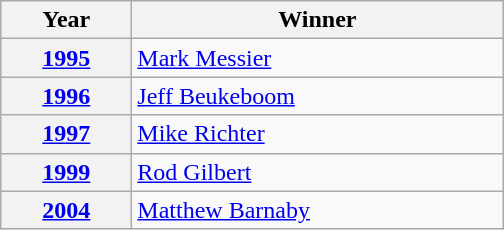<table class="wikitable">
<tr>
<th scope="col" style="width:5em">Year</th>
<th scope="col" style="width:15em">Winner</th>
</tr>
<tr>
<th scope="row"><a href='#'>1995</a></th>
<td><a href='#'>Mark Messier</a></td>
</tr>
<tr>
<th scope="row"><a href='#'>1996</a></th>
<td><a href='#'>Jeff Beukeboom</a></td>
</tr>
<tr>
<th scope="row"><a href='#'>1997</a></th>
<td><a href='#'>Mike Richter</a></td>
</tr>
<tr>
<th scope="row"><a href='#'>1999</a></th>
<td><a href='#'>Rod Gilbert</a></td>
</tr>
<tr>
<th scope="row"><a href='#'>2004</a></th>
<td><a href='#'>Matthew Barnaby</a></td>
</tr>
</table>
